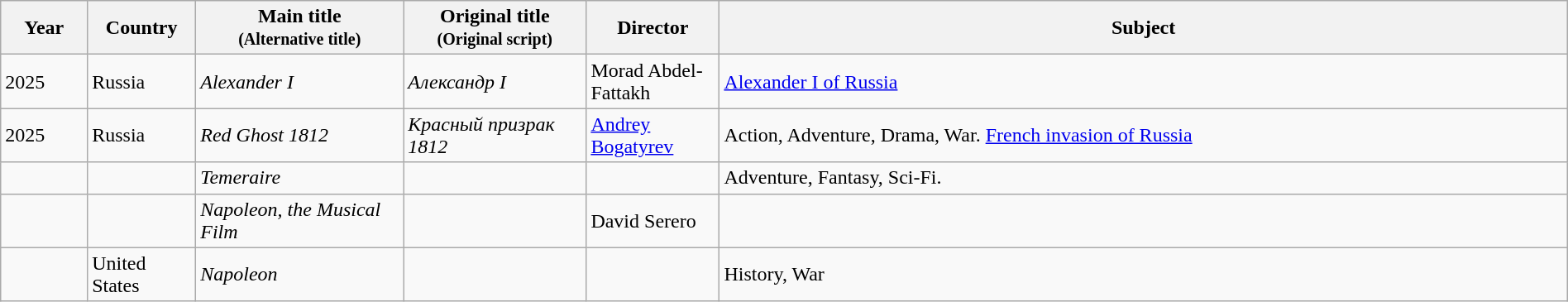<table class="wikitable sortable" style="width:100%;">
<tr>
<th>Year</th>
<th width= 80>Country</th>
<th class="unsortable" style="width:160px;">Main title<br><small>(Alternative title)</small></th>
<th class="unsortable" style="width:140px;">Original title<br><small>(Original script)</small></th>
<th width=100>Director</th>
<th class="unsortable">Subject</th>
</tr>
<tr>
<td>2025</td>
<td>Russia</td>
<td><em>Alexander I</em></td>
<td><em>Александр I</em></td>
<td>Morad Abdel-Fattakh</td>
<td><a href='#'>Alexander I of Russia</a></td>
</tr>
<tr>
<td>2025</td>
<td>Russia</td>
<td><em>Red Ghost 1812</em></td>
<td><em>Красный призрак 1812</em></td>
<td><a href='#'>Andrey Bogatyrev</a></td>
<td>Action, Adventure, Drama, War. <a href='#'>French invasion of Russia</a></td>
</tr>
<tr>
<td></td>
<td></td>
<td><em>Temeraire</em></td>
<td></td>
<td></td>
<td>Adventure, Fantasy, Sci-Fi.</td>
</tr>
<tr>
<td></td>
<td></td>
<td><em>Napoleon, the Musical Film</em></td>
<td></td>
<td>David Serero</td>
<td></td>
</tr>
<tr>
<td></td>
<td>United States</td>
<td><em>Napoleon</em></td>
<td></td>
<td></td>
<td>History, War</td>
</tr>
</table>
